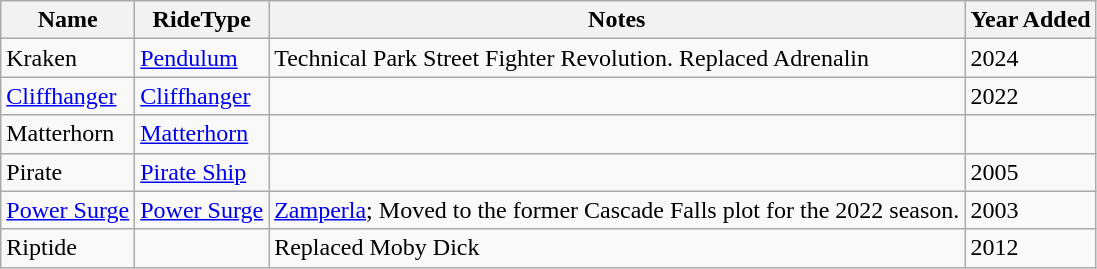<table class="wikitable">
<tr>
<th>Name</th>
<th>RideType</th>
<th>Notes</th>
<th>Year Added</th>
</tr>
<tr>
<td>Kraken</td>
<td><a href='#'>Pendulum</a></td>
<td>Technical Park Street Fighter Revolution. Replaced Adrenalin</td>
<td>2024</td>
</tr>
<tr>
<td><a href='#'>Cliffhanger</a></td>
<td><a href='#'>Cliffhanger</a></td>
<td></td>
<td>2022</td>
</tr>
<tr>
<td>Matterhorn</td>
<td><a href='#'>Matterhorn</a></td>
<td></td>
<td></td>
</tr>
<tr>
<td>Pirate</td>
<td><a href='#'>Pirate Ship</a></td>
<td></td>
<td>2005</td>
</tr>
<tr>
<td><a href='#'>Power Surge</a></td>
<td><a href='#'>Power Surge</a></td>
<td><a href='#'>Zamperla</a>; Moved to the former Cascade Falls plot for the 2022 season.</td>
<td>2003</td>
</tr>
<tr>
<td>Riptide</td>
<td></td>
<td>Replaced Moby Dick</td>
<td>2012</td>
</tr>
</table>
